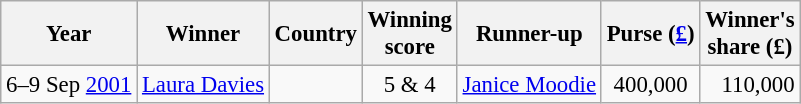<table class=wikitable style="font-size:95%">
<tr>
<th>Year</th>
<th>Winner</th>
<th>Country</th>
<th>Winning<br>score</th>
<th>Runner-up</th>
<th>Purse (<a href='#'>£</a>)</th>
<th>Winner's<br>share (£)</th>
</tr>
<tr>
<td>6–9 Sep <a href='#'>2001</a></td>
<td><a href='#'>Laura Davies</a></td>
<td></td>
<td align=center>5 & 4</td>
<td> <a href='#'>Janice Moodie</a></td>
<td align=center>400,000</td>
<td align=right>110,000</td>
</tr>
</table>
